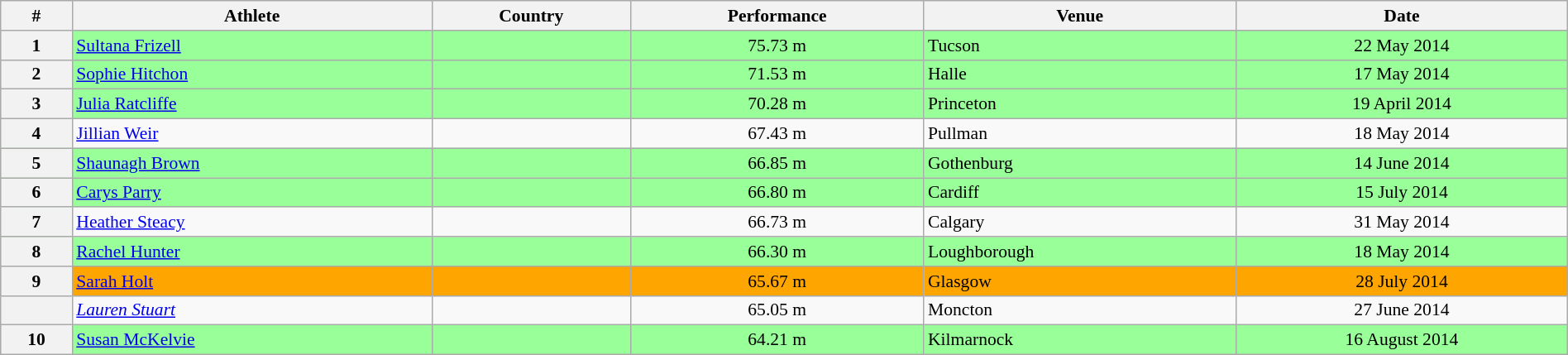<table class="wikitable" width=100% style="font-size:90%; text-align:center;">
<tr>
<th>#</th>
<th>Athlete</th>
<th>Country</th>
<th>Performance</th>
<th>Venue</th>
<th>Date</th>
</tr>
<tr bgcolor="99FF99">
<th>1</th>
<td align=left><a href='#'>Sultana Frizell</a></td>
<td align=left></td>
<td>75.73 m</td>
<td align=left> Tucson</td>
<td>22 May 2014</td>
</tr>
<tr bgcolor="99FF99">
<th>2</th>
<td align=left><a href='#'>Sophie Hitchon</a></td>
<td align=left></td>
<td>71.53 m</td>
<td align=left> Halle</td>
<td>17 May 2014</td>
</tr>
<tr bgcolor="99FF99">
<th>3</th>
<td align=left><a href='#'>Julia Ratcliffe</a></td>
<td align=left></td>
<td>70.28 m</td>
<td align=left> Princeton</td>
<td>19 April 2014</td>
</tr>
<tr>
<th>4</th>
<td align=left><a href='#'>Jillian Weir</a></td>
<td align=left></td>
<td>67.43 m</td>
<td align=left> Pullman</td>
<td>18 May 2014</td>
</tr>
<tr bgcolor="99FF99">
<th>5</th>
<td align=left><a href='#'>Shaunagh Brown</a></td>
<td align=left></td>
<td>66.85 m</td>
<td align=left> Gothenburg</td>
<td>14 June 2014</td>
</tr>
<tr bgcolor="99FF99">
<th>6</th>
<td align=left><a href='#'>Carys Parry</a></td>
<td align=left></td>
<td>66.80 m</td>
<td align=left> Cardiff</td>
<td>15 July 2014</td>
</tr>
<tr>
<th>7</th>
<td align=left><a href='#'>Heather Steacy</a></td>
<td align=left></td>
<td>66.73 m</td>
<td align=left> Calgary</td>
<td>31 May 2014</td>
</tr>
<tr bgcolor="99FF99">
<th>8</th>
<td align=left><a href='#'>Rachel Hunter</a></td>
<td align=left></td>
<td>66.30 m</td>
<td align=left> Loughborough</td>
<td>18 May 2014</td>
</tr>
<tr bgcolor="orange">
<th>9</th>
<td align=left><a href='#'>Sarah Holt</a></td>
<td align=left></td>
<td>65.67 m</td>
<td align=left> Glasgow</td>
<td>28 July 2014</td>
</tr>
<tr>
<th></th>
<td align=left><em><a href='#'>Lauren Stuart</a></em></td>
<td align=left></td>
<td>65.05 m</td>
<td align=left> Moncton</td>
<td>27 June 2014</td>
</tr>
<tr bgcolor="99FF99">
<th>10</th>
<td align=left><a href='#'>Susan McKelvie</a></td>
<td align=left></td>
<td>64.21 m</td>
<td align=left> Kilmarnock</td>
<td>16 August 2014</td>
</tr>
</table>
